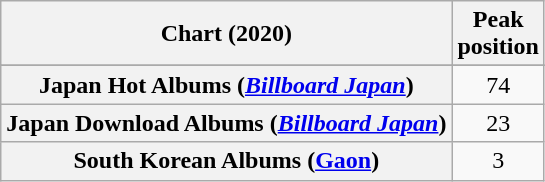<table class="wikitable sortable plainrowheaders" style="text-align:center">
<tr>
<th scope="col">Chart (2020)</th>
<th scope="col">Peak<br>position</th>
</tr>
<tr>
</tr>
<tr>
<th scope="row">Japan Hot Albums (<em><a href='#'>Billboard Japan</a></em>)</th>
<td>74</td>
</tr>
<tr>
<th scope="row">Japan Download Albums (<em><a href='#'>Billboard Japan</a></em>)</th>
<td>23</td>
</tr>
<tr>
<th scope="row">South Korean Albums (<a href='#'>Gaon</a>)</th>
<td>3</td>
</tr>
</table>
